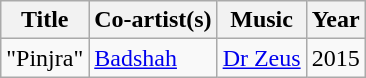<table class="wikitable">
<tr>
<th>Title</th>
<th>Co-artist(s)</th>
<th>Music</th>
<th>Year</th>
</tr>
<tr>
<td>"Pinjra"</td>
<td><a href='#'>Badshah</a></td>
<td><a href='#'>Dr Zeus</a></td>
<td>2015</td>
</tr>
</table>
